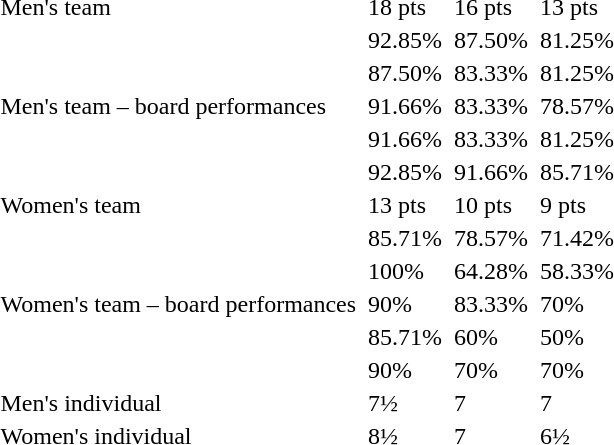<table>
<tr>
</tr>
<tr>
<td>Men's team</td>
<td></td>
<td>18 pts</td>
<td></td>
<td>16 pts</td>
<td></td>
<td>13 pts</td>
</tr>
<tr>
<td rowspan="5">Men's team – board performances</td>
<td></td>
<td>92.85%</td>
<td></td>
<td>87.50%</td>
<td></td>
<td>81.25%</td>
</tr>
<tr>
<td></td>
<td>87.50%</td>
<td></td>
<td>83.33%</td>
<td></td>
<td>81.25%</td>
</tr>
<tr>
<td></td>
<td>91.66%</td>
<td></td>
<td>83.33%</td>
<td></td>
<td>78.57%</td>
</tr>
<tr>
<td></td>
<td>91.66%</td>
<td></td>
<td>83.33%</td>
<td></td>
<td>81.25%</td>
</tr>
<tr>
<td></td>
<td>92.85%</td>
<td></td>
<td>91.66%</td>
<td></td>
<td>85.71%</td>
</tr>
<tr>
<td>Women's team</td>
<td></td>
<td>13 pts</td>
<td></td>
<td>10 pts</td>
<td></td>
<td>9 pts</td>
</tr>
<tr>
<td rowspan="5">Women's team – board performances</td>
<td></td>
<td>85.71%</td>
<td></td>
<td>78.57%</td>
<td></td>
<td>71.42%</td>
</tr>
<tr>
<td></td>
<td>100%</td>
<td></td>
<td>64.28%</td>
<td></td>
<td>58.33%</td>
</tr>
<tr>
<td></td>
<td>90%</td>
<td></td>
<td>83.33%</td>
<td></td>
<td>70%</td>
</tr>
<tr>
<td></td>
<td>85.71%</td>
<td></td>
<td>60%</td>
<td></td>
<td>50%</td>
</tr>
<tr>
<td></td>
<td>90%</td>
<td></td>
<td>70%</td>
<td></td>
<td>70%</td>
</tr>
<tr valign="top">
<td>Men's individual</td>
<td></td>
<td>7½</td>
<td></td>
<td>7</td>
<td></td>
<td>7</td>
</tr>
<tr valign="top">
<td>Women's individual</td>
<td></td>
<td>8½</td>
<td></td>
<td>7</td>
<td></td>
<td>6½</td>
</tr>
</table>
